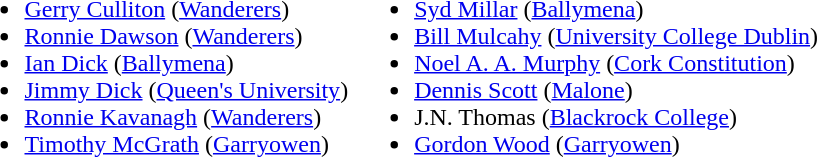<table>
<tr style="vertical-align:top">
<td><br><ul><li><a href='#'>Gerry Culliton</a> (<a href='#'>Wanderers</a>)</li><li><a href='#'>Ronnie Dawson</a> (<a href='#'>Wanderers</a>)</li><li><a href='#'>Ian Dick</a> (<a href='#'>Ballymena</a>)</li><li><a href='#'>Jimmy Dick</a> (<a href='#'>Queen's University</a>)</li><li><a href='#'>Ronnie Kavanagh</a> (<a href='#'>Wanderers</a>)</li><li><a href='#'>Timothy McGrath</a> (<a href='#'>Garryowen</a>)</li></ul></td>
<td><br><ul><li><a href='#'>Syd Millar</a> (<a href='#'>Ballymena</a>)</li><li><a href='#'>Bill Mulcahy</a> (<a href='#'>University College Dublin</a>)</li><li><a href='#'>Noel A. A. Murphy</a> (<a href='#'>Cork Constitution</a>)</li><li><a href='#'>Dennis Scott</a> (<a href='#'>Malone</a>)</li><li>J.N. Thomas (<a href='#'>Blackrock College</a>)</li><li><a href='#'>Gordon Wood</a> (<a href='#'>Garryowen</a>)</li></ul></td>
</tr>
</table>
